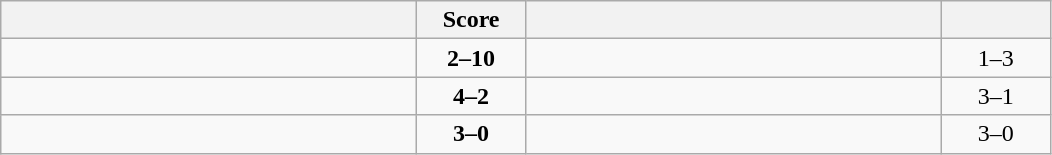<table class="wikitable" style="text-align: center; ">
<tr>
<th align="right" width="270"></th>
<th width="65">Score</th>
<th align="left" width="270"></th>
<th width="65"></th>
</tr>
<tr>
<td align="left"></td>
<td><strong>2–10</strong></td>
<td align="left"><strong></strong></td>
<td>1–3 <strong></strong></td>
</tr>
<tr>
<td align="left"><strong></strong></td>
<td><strong>4–2</strong></td>
<td align="left"></td>
<td>3–1 <strong></strong></td>
</tr>
<tr>
<td align="left"><strong></strong></td>
<td><strong>3–0</strong></td>
<td align="left"></td>
<td>3–0 <strong></strong></td>
</tr>
</table>
